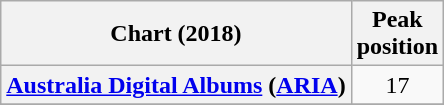<table class="wikitable plainrowheaders" style="text-align:center">
<tr>
<th scope="col">Chart (2018)</th>
<th scope="col">Peak<br>position</th>
</tr>
<tr>
<th scope="row"><a href='#'>Australia Digital Albums</a> (<a href='#'>ARIA</a>)</th>
<td>17</td>
</tr>
<tr>
</tr>
</table>
